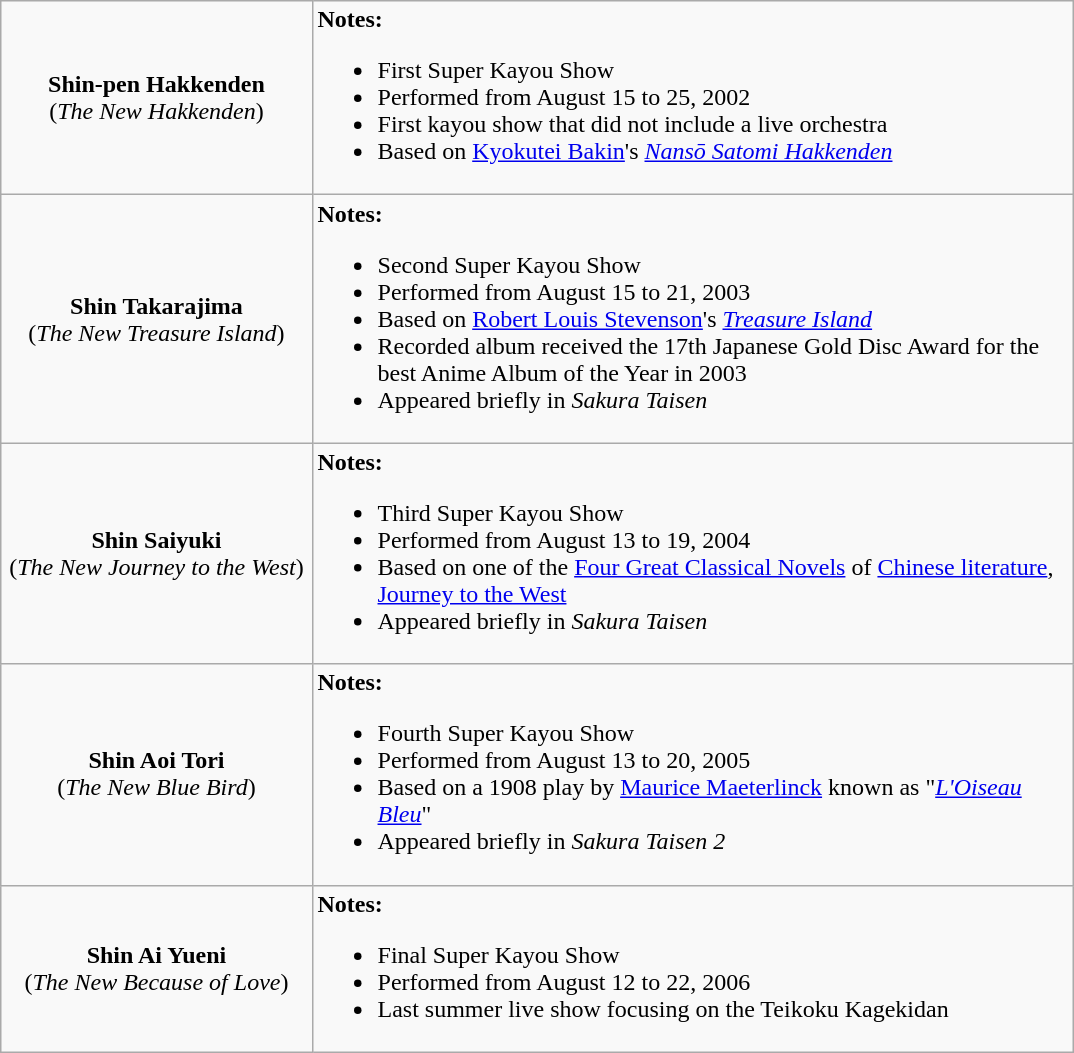<table class="wikitable" style="margin: 1em auto 1em auto">
<tr>
<td width="200pt" valign="center" align="center"><strong>Shin-pen Hakkenden</strong><br>(<em>The New Hakkenden</em>)</td>
<td width="500pt" valign="top" align="left"><strong>Notes:</strong><br><ul><li>First Super Kayou Show</li><li>Performed from August 15 to 25, 2002</li><li>First kayou show that did not include a live orchestra</li><li>Based on <a href='#'>Kyokutei Bakin</a>'s <em><a href='#'>Nansō Satomi Hakkenden</a></em></li></ul></td>
</tr>
<tr>
<td width="200pt" valign="center" align="center"><strong>Shin Takarajima</strong><br>(<em>The New Treasure Island</em>)</td>
<td width="500pt" valign="top" align="left"><strong>Notes:</strong><br><ul><li>Second Super Kayou Show</li><li>Performed from August 15 to 21, 2003</li><li>Based on <a href='#'>Robert Louis Stevenson</a>'s <em><a href='#'>Treasure Island</a></em></li><li>Recorded album received the 17th Japanese Gold Disc Award for the best Anime Album of the Year in 2003</li><li>Appeared briefly in <em>Sakura Taisen</em></li></ul></td>
</tr>
<tr>
<td width="200pt" valign="center" align="center"><strong>Shin Saiyuki</strong><br>(<em>The New Journey to the West</em>)</td>
<td width="500pt" valign="top" align="left"><strong>Notes:</strong><br><ul><li>Third Super Kayou Show</li><li>Performed from August 13 to 19, 2004</li><li>Based on one of the <a href='#'>Four Great Classical Novels</a> of <a href='#'>Chinese literature</a>, <a href='#'>Journey to the West</a></li><li>Appeared briefly in <em>Sakura Taisen</em></li></ul></td>
</tr>
<tr>
<td width="200pt" valign="center" align="center"><strong>Shin Aoi Tori</strong><br>(<em>The New Blue Bird</em>)</td>
<td width="500pt" valign="top" align="left"><strong>Notes:</strong><br><ul><li>Fourth Super Kayou Show</li><li>Performed from August 13 to 20, 2005</li><li>Based on a 1908 play by <a href='#'>Maurice Maeterlinck</a> known as "<em><a href='#'>L'Oiseau Bleu</a></em>"</li><li>Appeared briefly in <em>Sakura Taisen 2</em></li></ul></td>
</tr>
<tr>
<td width="200pt" valign="center" align="center"><strong>Shin Ai Yueni</strong><br>(<em>The New Because of Love</em>)</td>
<td width="500pt" valign="top" align="left"><strong>Notes:</strong><br><ul><li>Final Super Kayou Show</li><li>Performed from August 12 to 22, 2006</li><li>Last summer live show focusing on the Teikoku Kagekidan</li></ul></td>
</tr>
</table>
